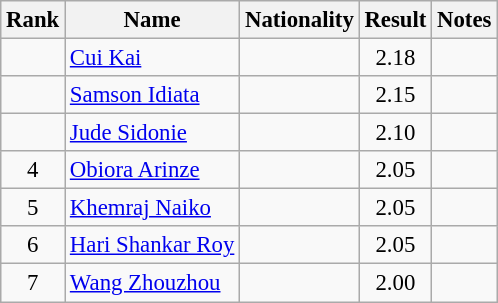<table class="wikitable sortable" style="text-align:center;font-size:95%">
<tr>
<th>Rank</th>
<th>Name</th>
<th>Nationality</th>
<th>Result</th>
<th>Notes</th>
</tr>
<tr>
<td></td>
<td align=left><a href='#'>Cui Kai</a></td>
<td align=left></td>
<td>2.18</td>
<td></td>
</tr>
<tr>
<td></td>
<td align=left><a href='#'>Samson Idiata</a></td>
<td align=left></td>
<td>2.15</td>
<td></td>
</tr>
<tr>
<td></td>
<td align=left><a href='#'>Jude Sidonie</a></td>
<td align=left></td>
<td>2.10</td>
<td></td>
</tr>
<tr>
<td>4</td>
<td align=left><a href='#'>Obiora Arinze</a></td>
<td align=left></td>
<td>2.05</td>
<td></td>
</tr>
<tr>
<td>5</td>
<td align=left><a href='#'>Khemraj Naiko</a></td>
<td align=left></td>
<td>2.05</td>
<td></td>
</tr>
<tr>
<td>6</td>
<td align=left><a href='#'>Hari Shankar Roy</a></td>
<td align=left></td>
<td>2.05</td>
<td></td>
</tr>
<tr>
<td>7</td>
<td align=left><a href='#'>Wang Zhouzhou</a></td>
<td align=left></td>
<td>2.00</td>
<td></td>
</tr>
</table>
